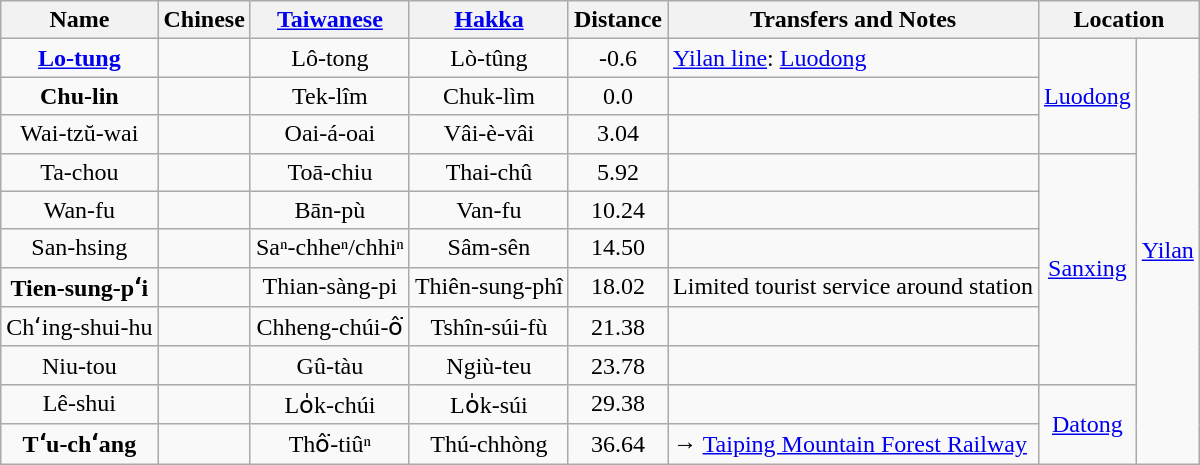<table class=wikitable style="text-align:center">
<tr>
<th>Name</th>
<th>Chinese</th>
<th><a href='#'>Taiwanese</a></th>
<th><a href='#'>Hakka</a></th>
<th>Distance<br></th>
<th>Transfers and Notes</th>
<th colspan=2>Location</th>
</tr>
<tr>
<td><strong><a href='#'>Lo-tung</a></strong></td>
<td></td>
<td>Lô-tong</td>
<td>Lò-tûng</td>
<td>-0.6</td>
<td align=left>  <a href='#'>Yilan line</a>: <a href='#'>Luodong</a></td>
<td rowspan=3><a href='#'>Luodong</a></td>
<td rowspan=11><a href='#'>Yilan</a></td>
</tr>
<tr>
<td><strong>Chu-lin</strong></td>
<td></td>
<td>Tek-lîm</td>
<td>Chuk-lìm</td>
<td>0.0</td>
<td align=left></td>
</tr>
<tr>
<td>Wai-tzŭ-wai</td>
<td></td>
<td>Oai-á-oai</td>
<td>Vâi-è-vâi</td>
<td>3.04</td>
<td align=left></td>
</tr>
<tr>
<td>Ta-chou</td>
<td></td>
<td>Toā-chiu</td>
<td>Thai-chû</td>
<td>5.92</td>
<td align=left></td>
<td rowspan=6><a href='#'>Sanxing</a></td>
</tr>
<tr>
<td>Wan-fu</td>
<td></td>
<td>Bān-pù</td>
<td>Van-fu</td>
<td>10.24</td>
<td align=left></td>
</tr>
<tr>
<td>San-hsing</td>
<td></td>
<td>Saⁿ-chheⁿ/chhiⁿ</td>
<td>Sâm-sên</td>
<td>14.50</td>
<td align=left></td>
</tr>
<tr>
<td><strong>Tien-sung-pʻi</strong></td>
<td></td>
<td>Thian-sàng-pi</td>
<td>Thiên-sung-phî</td>
<td>18.02</td>
<td align=left>Limited tourist service around station</td>
</tr>
<tr>
<td>Chʻing-shui-hu</td>
<td></td>
<td>Chheng-chúi-ô͘</td>
<td>Tshîn-súi-fù</td>
<td>21.38</td>
<td align=left></td>
</tr>
<tr>
<td>Niu-tou</td>
<td></td>
<td>Gû-tàu</td>
<td>Ngiù-teu</td>
<td>23.78</td>
<td align=left></td>
</tr>
<tr>
<td>Lê-shui</td>
<td></td>
<td>Lo̍k-chúi</td>
<td>Lo̍k-súi</td>
<td>29.38</td>
<td align=left></td>
<td rowspan=2><a href='#'>Datong</a></td>
</tr>
<tr>
<td><strong>Tʻu-chʻang</strong></td>
<td></td>
<td>Thô͘-tiûⁿ</td>
<td>Thú-chhòng</td>
<td>36.64</td>
<td align=left>→  <a href='#'>Taiping Mountain Forest Railway</a></td>
</tr>
</table>
